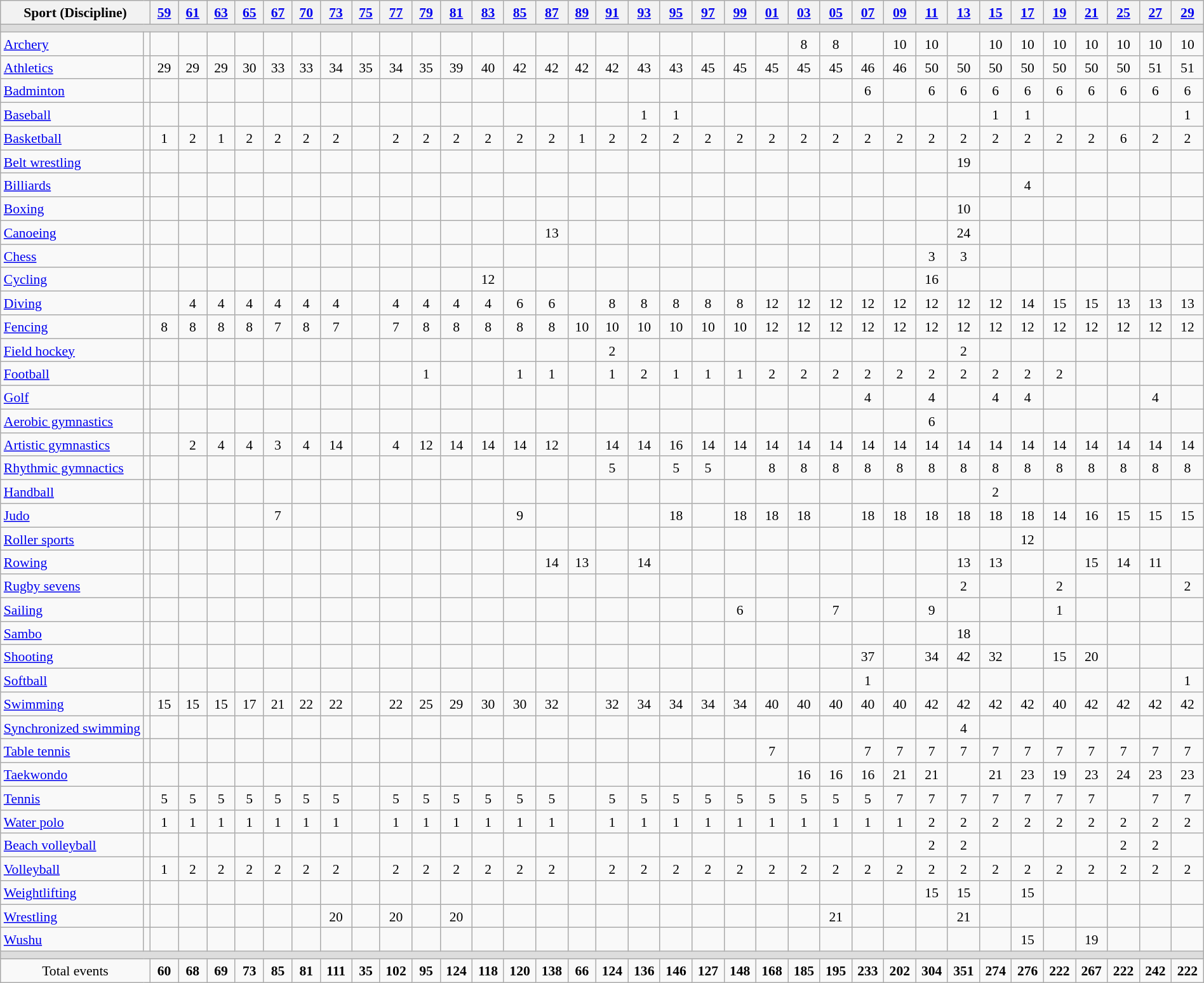<table class="wikitable" style="margin:0.5em auto;font-size:90%;line-height:1.25;text-align:center">
<tr>
<th colspan="2">Sport (Discipline)</th>
<th style="width:2.25em"><a href='#'>59</a></th>
<th style="width:2.25em"><a href='#'>61</a></th>
<th style="width:2.25em"><a href='#'>63</a></th>
<th style="width:2.25em"><a href='#'>65</a></th>
<th style="width:2.25em"><a href='#'>67</a></th>
<th style="width:2.25em"><a href='#'>70</a></th>
<th style="width:2.25em"><a href='#'>73</a></th>
<th style="width:2.25em"><a href='#'>75</a></th>
<th style="width:2.25em"><a href='#'>77</a></th>
<th style="width:2.25em"><a href='#'>79</a></th>
<th style="width:2.25em"><a href='#'>81</a></th>
<th style="width:2.25em"><a href='#'>83</a></th>
<th style="width:2.25em"><a href='#'>85</a></th>
<th style="width:2.25em"><a href='#'>87</a></th>
<th style="width:2.25em"><a href='#'>89</a></th>
<th style="width:2.25em"><a href='#'>91</a></th>
<th style="width:2.25em"><a href='#'>93</a></th>
<th style="width:2.25em"><a href='#'>95</a></th>
<th style="width:2.25em"><a href='#'>97</a></th>
<th style="width:2.25em"><a href='#'>99</a></th>
<th style="width:2.25em"><a href='#'>01</a></th>
<th style="width:2.25em"><a href='#'>03</a></th>
<th style="width:2.25em"><a href='#'>05</a></th>
<th style="width:2.25em"><a href='#'>07</a></th>
<th style="width:2.25em"><a href='#'>09</a></th>
<th style="width:2.25em"><a href='#'>11</a></th>
<th style="width:2.25em"><a href='#'>13</a></th>
<th style="width:2.25em"><a href='#'>15</a></th>
<th style="width:2.25em"><a href='#'>17</a></th>
<th style="width:2.25em"><a href='#'>19</a></th>
<th style="width:2.25em"><a href='#'>21</a></th>
<th style="width:2.25em"><a href='#'>25</a></th>
<th style="width:2.25em"><a href='#'>27</a></th>
<th style="width:2.25em"><a href='#'>29</a></th>
</tr>
<tr bgcolor="#DDDDDD">
<td colspan="36" style="font-size:0.2em;line-height:1"> </td>
</tr>
<tr>
<td style="text-align:left;white-space:nowrap"><a href='#'>Archery</a></td>
<td></td>
<td></td>
<td></td>
<td></td>
<td></td>
<td></td>
<td></td>
<td></td>
<td></td>
<td></td>
<td></td>
<td></td>
<td></td>
<td></td>
<td></td>
<td></td>
<td></td>
<td></td>
<td></td>
<td></td>
<td></td>
<td></td>
<td>8</td>
<td>8</td>
<td></td>
<td>10</td>
<td>10</td>
<td></td>
<td>10</td>
<td>10</td>
<td>10</td>
<td>10</td>
<td>10</td>
<td>10</td>
<td>10</td>
</tr>
<tr>
<td style="text-align:left;white-space:nowrap"><a href='#'>Athletics</a></td>
<td></td>
<td>29</td>
<td>29</td>
<td>29</td>
<td>30</td>
<td>33</td>
<td>33</td>
<td>34</td>
<td>35</td>
<td>34</td>
<td>35</td>
<td>39</td>
<td>40</td>
<td>42</td>
<td>42</td>
<td>42</td>
<td>42</td>
<td>43</td>
<td>43</td>
<td>45</td>
<td>45</td>
<td>45</td>
<td>45</td>
<td>45</td>
<td>46</td>
<td>46</td>
<td>50</td>
<td>50</td>
<td>50</td>
<td>50</td>
<td>50</td>
<td>50</td>
<td>50</td>
<td>51</td>
<td>51</td>
</tr>
<tr>
<td style="text-align:left;white-space:nowrap"><a href='#'>Badminton</a></td>
<td></td>
<td></td>
<td></td>
<td></td>
<td></td>
<td></td>
<td></td>
<td></td>
<td></td>
<td></td>
<td></td>
<td></td>
<td></td>
<td></td>
<td></td>
<td></td>
<td></td>
<td></td>
<td></td>
<td></td>
<td></td>
<td></td>
<td></td>
<td></td>
<td>6</td>
<td></td>
<td>6</td>
<td>6</td>
<td>6</td>
<td>6</td>
<td>6</td>
<td>6</td>
<td>6</td>
<td>6</td>
<td>6</td>
</tr>
<tr>
<td style="text-align:left;white-space:nowrap"><a href='#'>Baseball</a></td>
<td></td>
<td></td>
<td></td>
<td></td>
<td></td>
<td></td>
<td></td>
<td></td>
<td></td>
<td></td>
<td></td>
<td></td>
<td></td>
<td></td>
<td></td>
<td></td>
<td></td>
<td>1</td>
<td>1</td>
<td></td>
<td></td>
<td></td>
<td></td>
<td></td>
<td></td>
<td></td>
<td></td>
<td></td>
<td>1</td>
<td>1</td>
<td></td>
<td></td>
<td></td>
<td></td>
<td>1</td>
</tr>
<tr>
<td style="text-align:left;white-space:nowrap"><a href='#'>Basketball</a></td>
<td></td>
<td>1</td>
<td>2</td>
<td>1</td>
<td>2</td>
<td>2</td>
<td>2</td>
<td>2</td>
<td></td>
<td>2</td>
<td>2</td>
<td>2</td>
<td>2</td>
<td>2</td>
<td>2</td>
<td>1</td>
<td>2</td>
<td>2</td>
<td>2</td>
<td>2</td>
<td>2</td>
<td>2</td>
<td>2</td>
<td>2</td>
<td>2</td>
<td>2</td>
<td>2</td>
<td>2</td>
<td>2</td>
<td>2</td>
<td>2</td>
<td>2</td>
<td>6</td>
<td>2</td>
<td>2</td>
</tr>
<tr>
<td style="text-align:left;white-space:nowrap"><a href='#'>Belt wrestling</a></td>
<td></td>
<td></td>
<td></td>
<td></td>
<td></td>
<td></td>
<td></td>
<td></td>
<td></td>
<td></td>
<td></td>
<td></td>
<td></td>
<td></td>
<td></td>
<td></td>
<td></td>
<td></td>
<td></td>
<td></td>
<td></td>
<td></td>
<td></td>
<td></td>
<td></td>
<td></td>
<td></td>
<td>19</td>
<td></td>
<td></td>
<td></td>
<td></td>
<td></td>
<td></td>
<td></td>
</tr>
<tr>
<td style="text-align:left;white-space:nowrap"><a href='#'>Billiards</a></td>
<td></td>
<td></td>
<td></td>
<td></td>
<td></td>
<td></td>
<td></td>
<td></td>
<td></td>
<td></td>
<td></td>
<td></td>
<td></td>
<td></td>
<td></td>
<td></td>
<td></td>
<td></td>
<td></td>
<td></td>
<td></td>
<td></td>
<td></td>
<td></td>
<td></td>
<td></td>
<td></td>
<td></td>
<td></td>
<td>4</td>
<td></td>
<td></td>
<td></td>
<td></td>
<td></td>
</tr>
<tr>
<td style="text-align:left;white-space:nowrap"><a href='#'>Boxing</a></td>
<td></td>
<td></td>
<td></td>
<td></td>
<td></td>
<td></td>
<td></td>
<td></td>
<td></td>
<td></td>
<td></td>
<td></td>
<td></td>
<td></td>
<td></td>
<td></td>
<td></td>
<td></td>
<td></td>
<td></td>
<td></td>
<td></td>
<td></td>
<td></td>
<td></td>
<td></td>
<td></td>
<td>10</td>
<td></td>
<td></td>
<td></td>
<td></td>
<td></td>
<td></td>
<td></td>
</tr>
<tr>
<td style="text-align:left;white-space:nowrap"><a href='#'>Canoeing</a></td>
<td></td>
<td></td>
<td></td>
<td></td>
<td></td>
<td></td>
<td></td>
<td></td>
<td></td>
<td></td>
<td></td>
<td></td>
<td></td>
<td></td>
<td>13</td>
<td></td>
<td></td>
<td></td>
<td></td>
<td></td>
<td></td>
<td></td>
<td></td>
<td></td>
<td></td>
<td></td>
<td></td>
<td>24</td>
<td></td>
<td></td>
<td></td>
<td></td>
<td></td>
<td></td>
<td></td>
</tr>
<tr>
<td style="text-align:left;white-space:nowrap"><a href='#'>Chess</a></td>
<td></td>
<td></td>
<td></td>
<td></td>
<td></td>
<td></td>
<td></td>
<td></td>
<td></td>
<td></td>
<td></td>
<td></td>
<td></td>
<td></td>
<td></td>
<td></td>
<td></td>
<td></td>
<td></td>
<td></td>
<td></td>
<td></td>
<td></td>
<td></td>
<td></td>
<td></td>
<td>3</td>
<td>3</td>
<td></td>
<td></td>
<td></td>
<td></td>
<td></td>
<td></td>
<td></td>
</tr>
<tr>
<td style="text-align:left;white-space:nowrap"><a href='#'>Cycling</a></td>
<td></td>
<td></td>
<td></td>
<td></td>
<td></td>
<td></td>
<td></td>
<td></td>
<td></td>
<td></td>
<td></td>
<td></td>
<td>12</td>
<td></td>
<td></td>
<td></td>
<td></td>
<td></td>
<td></td>
<td></td>
<td></td>
<td></td>
<td></td>
<td></td>
<td></td>
<td></td>
<td>16</td>
<td></td>
<td></td>
<td></td>
<td></td>
<td></td>
<td></td>
<td></td>
<td></td>
</tr>
<tr>
<td style="text-align:left;white-space:nowrap"><a href='#'>Diving</a></td>
<td></td>
<td></td>
<td>4</td>
<td>4</td>
<td>4</td>
<td>4</td>
<td>4</td>
<td>4</td>
<td></td>
<td>4</td>
<td>4</td>
<td>4</td>
<td>4</td>
<td>6</td>
<td>6</td>
<td></td>
<td>8</td>
<td>8</td>
<td>8</td>
<td>8</td>
<td>8</td>
<td>12</td>
<td>12</td>
<td>12</td>
<td>12</td>
<td>12</td>
<td>12</td>
<td>12</td>
<td>12</td>
<td>14</td>
<td>15</td>
<td>15</td>
<td>13</td>
<td>13</td>
<td>13</td>
</tr>
<tr>
<td style="text-align:left;white-space:nowrap"><a href='#'>Fencing</a></td>
<td></td>
<td>8</td>
<td>8</td>
<td>8</td>
<td>8</td>
<td>7</td>
<td>8</td>
<td>7</td>
<td></td>
<td>7</td>
<td>8</td>
<td>8</td>
<td>8</td>
<td>8</td>
<td>8</td>
<td>10</td>
<td>10</td>
<td>10</td>
<td>10</td>
<td>10</td>
<td>10</td>
<td>12</td>
<td>12</td>
<td>12</td>
<td>12</td>
<td>12</td>
<td>12</td>
<td>12</td>
<td>12</td>
<td>12</td>
<td>12</td>
<td>12</td>
<td>12</td>
<td>12</td>
<td>12</td>
</tr>
<tr>
<td style="text-align:left;white-space:nowrap"><a href='#'>Field hockey</a></td>
<td></td>
<td></td>
<td></td>
<td></td>
<td></td>
<td></td>
<td></td>
<td></td>
<td></td>
<td></td>
<td></td>
<td></td>
<td></td>
<td></td>
<td></td>
<td></td>
<td>2</td>
<td></td>
<td></td>
<td></td>
<td></td>
<td></td>
<td></td>
<td></td>
<td></td>
<td></td>
<td></td>
<td>2</td>
<td></td>
<td></td>
<td></td>
<td></td>
<td></td>
<td></td>
<td></td>
</tr>
<tr>
<td style="text-align:left;white-space:nowrap"><a href='#'>Football</a></td>
<td></td>
<td></td>
<td></td>
<td></td>
<td></td>
<td></td>
<td></td>
<td></td>
<td></td>
<td></td>
<td>1</td>
<td></td>
<td></td>
<td>1</td>
<td>1</td>
<td></td>
<td>1</td>
<td>2</td>
<td>1</td>
<td>1</td>
<td>1</td>
<td>2</td>
<td>2</td>
<td>2</td>
<td>2</td>
<td>2</td>
<td>2</td>
<td>2</td>
<td>2</td>
<td>2</td>
<td>2</td>
<td></td>
<td></td>
<td></td>
<td></td>
</tr>
<tr>
<td style="text-align:left;white-space:nowrap"><a href='#'>Golf</a></td>
<td></td>
<td></td>
<td></td>
<td></td>
<td></td>
<td></td>
<td></td>
<td></td>
<td></td>
<td></td>
<td></td>
<td></td>
<td></td>
<td></td>
<td></td>
<td></td>
<td></td>
<td></td>
<td></td>
<td></td>
<td></td>
<td></td>
<td></td>
<td></td>
<td>4</td>
<td></td>
<td>4</td>
<td></td>
<td>4</td>
<td>4</td>
<td></td>
<td></td>
<td></td>
<td>4</td>
<td></td>
</tr>
<tr>
<td style="text-align:left;white-space:nowrap"><a href='#'>Aerobic gymnastics</a></td>
<td></td>
<td></td>
<td></td>
<td></td>
<td></td>
<td></td>
<td></td>
<td></td>
<td></td>
<td></td>
<td></td>
<td></td>
<td></td>
<td></td>
<td></td>
<td></td>
<td></td>
<td></td>
<td></td>
<td></td>
<td></td>
<td></td>
<td></td>
<td></td>
<td></td>
<td></td>
<td>6</td>
<td></td>
<td></td>
<td></td>
<td></td>
<td></td>
<td></td>
<td></td>
<td></td>
</tr>
<tr>
<td style="text-align:left;white-space:nowrap"><a href='#'>Artistic gymnastics</a></td>
<td></td>
<td></td>
<td>2</td>
<td>4</td>
<td>4</td>
<td>3</td>
<td>4</td>
<td>14</td>
<td></td>
<td>4</td>
<td>12</td>
<td>14</td>
<td>14</td>
<td>14</td>
<td>12</td>
<td></td>
<td>14</td>
<td>14</td>
<td>16</td>
<td>14</td>
<td>14</td>
<td>14</td>
<td>14</td>
<td>14</td>
<td>14</td>
<td>14</td>
<td>14</td>
<td>14</td>
<td>14</td>
<td>14</td>
<td>14</td>
<td>14</td>
<td>14</td>
<td>14</td>
<td>14</td>
</tr>
<tr>
<td style="text-align:left;white-space:nowrap"><a href='#'>Rhythmic gymnactics</a></td>
<td></td>
<td></td>
<td></td>
<td></td>
<td></td>
<td></td>
<td></td>
<td></td>
<td></td>
<td></td>
<td></td>
<td></td>
<td></td>
<td></td>
<td></td>
<td></td>
<td>5</td>
<td></td>
<td>5</td>
<td>5</td>
<td></td>
<td>8</td>
<td>8</td>
<td>8</td>
<td>8</td>
<td>8</td>
<td>8</td>
<td>8</td>
<td>8</td>
<td>8</td>
<td>8</td>
<td>8</td>
<td>8</td>
<td>8</td>
<td>8</td>
</tr>
<tr>
<td style="text-align:left;white-space:nowrap"><a href='#'>Handball</a></td>
<td></td>
<td></td>
<td></td>
<td></td>
<td></td>
<td></td>
<td></td>
<td></td>
<td></td>
<td></td>
<td></td>
<td></td>
<td></td>
<td></td>
<td></td>
<td></td>
<td></td>
<td></td>
<td></td>
<td></td>
<td></td>
<td></td>
<td></td>
<td></td>
<td></td>
<td></td>
<td></td>
<td></td>
<td>2</td>
<td></td>
<td></td>
<td></td>
<td></td>
<td></td>
<td></td>
</tr>
<tr>
<td style="text-align:left;white-space:nowrap"><a href='#'>Judo</a></td>
<td></td>
<td></td>
<td></td>
<td></td>
<td></td>
<td>7</td>
<td></td>
<td></td>
<td></td>
<td></td>
<td></td>
<td></td>
<td></td>
<td>9</td>
<td></td>
<td></td>
<td></td>
<td></td>
<td>18</td>
<td></td>
<td>18</td>
<td>18</td>
<td>18</td>
<td></td>
<td>18</td>
<td>18</td>
<td>18</td>
<td>18</td>
<td>18</td>
<td>18</td>
<td>14</td>
<td>16</td>
<td>15</td>
<td>15</td>
<td>15</td>
</tr>
<tr>
<td style="text-align:left;white-space:nowrap"><a href='#'>Roller sports</a></td>
<td></td>
<td></td>
<td></td>
<td></td>
<td></td>
<td></td>
<td></td>
<td></td>
<td></td>
<td></td>
<td></td>
<td></td>
<td></td>
<td></td>
<td></td>
<td></td>
<td></td>
<td></td>
<td></td>
<td></td>
<td></td>
<td></td>
<td></td>
<td></td>
<td></td>
<td></td>
<td></td>
<td></td>
<td></td>
<td>12</td>
<td></td>
<td></td>
<td></td>
<td></td>
<td></td>
</tr>
<tr>
<td style="text-align:left;white-space:nowrap"><a href='#'>Rowing</a></td>
<td></td>
<td></td>
<td></td>
<td></td>
<td></td>
<td></td>
<td></td>
<td></td>
<td></td>
<td></td>
<td></td>
<td></td>
<td></td>
<td></td>
<td>14</td>
<td>13</td>
<td></td>
<td>14</td>
<td></td>
<td></td>
<td></td>
<td></td>
<td></td>
<td></td>
<td></td>
<td></td>
<td></td>
<td>13</td>
<td>13</td>
<td></td>
<td></td>
<td>15</td>
<td>14</td>
<td>11</td>
<td></td>
</tr>
<tr>
<td style="text-align:left;white-space:nowrap"><a href='#'>Rugby sevens</a></td>
<td></td>
<td></td>
<td></td>
<td></td>
<td></td>
<td></td>
<td></td>
<td></td>
<td></td>
<td></td>
<td></td>
<td></td>
<td></td>
<td></td>
<td></td>
<td></td>
<td></td>
<td></td>
<td></td>
<td></td>
<td></td>
<td></td>
<td></td>
<td></td>
<td></td>
<td></td>
<td></td>
<td>2</td>
<td></td>
<td></td>
<td>2</td>
<td></td>
<td></td>
<td></td>
<td>2</td>
</tr>
<tr>
<td style="text-align:left;white-space:nowrap"><a href='#'>Sailing</a></td>
<td></td>
<td></td>
<td></td>
<td></td>
<td></td>
<td></td>
<td></td>
<td></td>
<td></td>
<td></td>
<td></td>
<td></td>
<td></td>
<td></td>
<td></td>
<td></td>
<td></td>
<td></td>
<td></td>
<td></td>
<td>6</td>
<td></td>
<td></td>
<td>7</td>
<td></td>
<td></td>
<td>9</td>
<td></td>
<td></td>
<td></td>
<td>1</td>
<td></td>
<td></td>
<td></td>
<td></td>
</tr>
<tr>
<td style="text-align:left;white-space:nowrap"><a href='#'>Sambo</a></td>
<td></td>
<td></td>
<td></td>
<td></td>
<td></td>
<td></td>
<td></td>
<td></td>
<td></td>
<td></td>
<td></td>
<td></td>
<td></td>
<td></td>
<td></td>
<td></td>
<td></td>
<td></td>
<td></td>
<td></td>
<td></td>
<td></td>
<td></td>
<td></td>
<td></td>
<td></td>
<td></td>
<td>18</td>
<td></td>
<td></td>
<td></td>
<td></td>
<td></td>
<td></td>
<td></td>
</tr>
<tr>
<td style="text-align:left;white-space:nowrap"><a href='#'>Shooting</a></td>
<td></td>
<td></td>
<td></td>
<td></td>
<td></td>
<td></td>
<td></td>
<td></td>
<td></td>
<td></td>
<td></td>
<td></td>
<td></td>
<td></td>
<td></td>
<td></td>
<td></td>
<td></td>
<td></td>
<td></td>
<td></td>
<td></td>
<td></td>
<td></td>
<td>37</td>
<td></td>
<td>34</td>
<td>42</td>
<td>32</td>
<td></td>
<td>15</td>
<td>20</td>
<td></td>
<td></td>
<td></td>
</tr>
<tr>
<td style="text-align:left;white-space:nowrap"><a href='#'>Softball</a></td>
<td></td>
<td></td>
<td></td>
<td></td>
<td></td>
<td></td>
<td></td>
<td></td>
<td></td>
<td></td>
<td></td>
<td></td>
<td></td>
<td></td>
<td></td>
<td></td>
<td></td>
<td></td>
<td></td>
<td></td>
<td></td>
<td></td>
<td></td>
<td></td>
<td>1</td>
<td></td>
<td></td>
<td></td>
<td></td>
<td></td>
<td></td>
<td></td>
<td></td>
<td></td>
<td>1</td>
</tr>
<tr>
<td style="text-align:left;white-space:nowrap"><a href='#'>Swimming</a></td>
<td></td>
<td>15</td>
<td>15</td>
<td>15</td>
<td>17</td>
<td>21</td>
<td>22</td>
<td>22</td>
<td></td>
<td>22</td>
<td>25</td>
<td>29</td>
<td>30</td>
<td>30</td>
<td>32</td>
<td></td>
<td>32</td>
<td>34</td>
<td>34</td>
<td>34</td>
<td>34</td>
<td>40</td>
<td>40</td>
<td>40</td>
<td>40</td>
<td>40</td>
<td>42</td>
<td>42</td>
<td>42</td>
<td>42</td>
<td>40</td>
<td>42</td>
<td>42</td>
<td>42</td>
<td>42</td>
</tr>
<tr>
<td style="text-align:left;white-space:nowrap"><a href='#'>Synchronized swimming</a></td>
<td></td>
<td></td>
<td></td>
<td></td>
<td></td>
<td></td>
<td></td>
<td></td>
<td></td>
<td></td>
<td></td>
<td></td>
<td></td>
<td></td>
<td></td>
<td></td>
<td></td>
<td></td>
<td></td>
<td></td>
<td></td>
<td></td>
<td></td>
<td></td>
<td></td>
<td></td>
<td></td>
<td>4</td>
<td></td>
<td></td>
<td></td>
<td></td>
<td></td>
<td></td>
<td></td>
</tr>
<tr>
<td style="text-align:left;white-space:nowrap"><a href='#'>Table tennis</a></td>
<td></td>
<td></td>
<td></td>
<td></td>
<td></td>
<td></td>
<td></td>
<td></td>
<td></td>
<td></td>
<td></td>
<td></td>
<td></td>
<td></td>
<td></td>
<td></td>
<td></td>
<td></td>
<td></td>
<td></td>
<td></td>
<td>7</td>
<td></td>
<td></td>
<td>7</td>
<td>7</td>
<td>7</td>
<td>7</td>
<td>7</td>
<td>7</td>
<td>7</td>
<td>7</td>
<td>7</td>
<td>7</td>
<td>7</td>
</tr>
<tr>
<td style="text-align:left;white-space:nowrap"><a href='#'>Taekwondo</a></td>
<td></td>
<td></td>
<td></td>
<td></td>
<td></td>
<td></td>
<td></td>
<td></td>
<td></td>
<td></td>
<td></td>
<td></td>
<td></td>
<td></td>
<td></td>
<td></td>
<td></td>
<td></td>
<td></td>
<td></td>
<td></td>
<td></td>
<td>16</td>
<td>16</td>
<td>16</td>
<td>21</td>
<td>21</td>
<td></td>
<td>21</td>
<td>23</td>
<td>19</td>
<td>23</td>
<td>24</td>
<td>23</td>
<td>23</td>
</tr>
<tr>
<td style="text-align:left;white-space:nowrap"><a href='#'>Tennis</a></td>
<td></td>
<td>5</td>
<td>5</td>
<td>5</td>
<td>5</td>
<td>5</td>
<td>5</td>
<td>5</td>
<td></td>
<td>5</td>
<td>5</td>
<td>5</td>
<td>5</td>
<td>5</td>
<td>5</td>
<td></td>
<td>5</td>
<td>5</td>
<td>5</td>
<td>5</td>
<td>5</td>
<td>5</td>
<td>5</td>
<td>5</td>
<td>5</td>
<td>7</td>
<td>7</td>
<td>7</td>
<td>7</td>
<td>7</td>
<td>7</td>
<td>7</td>
<td></td>
<td>7</td>
<td>7</td>
</tr>
<tr>
<td style="text-align:left;white-space:nowrap"><a href='#'>Water polo</a></td>
<td></td>
<td>1</td>
<td>1</td>
<td>1</td>
<td>1</td>
<td>1</td>
<td>1</td>
<td>1</td>
<td></td>
<td>1</td>
<td>1</td>
<td>1</td>
<td>1</td>
<td>1</td>
<td>1</td>
<td></td>
<td>1</td>
<td>1</td>
<td>1</td>
<td>1</td>
<td>1</td>
<td>1</td>
<td>1</td>
<td>1</td>
<td>1</td>
<td>1</td>
<td>2</td>
<td>2</td>
<td>2</td>
<td>2</td>
<td>2</td>
<td>2</td>
<td>2</td>
<td>2</td>
<td>2</td>
</tr>
<tr>
<td style="text-align:left;white-space:nowrap"><a href='#'>Beach volleyball</a></td>
<td></td>
<td></td>
<td></td>
<td></td>
<td></td>
<td></td>
<td></td>
<td></td>
<td></td>
<td></td>
<td></td>
<td></td>
<td></td>
<td></td>
<td></td>
<td></td>
<td></td>
<td></td>
<td></td>
<td></td>
<td></td>
<td></td>
<td></td>
<td></td>
<td></td>
<td></td>
<td>2</td>
<td>2</td>
<td></td>
<td></td>
<td></td>
<td></td>
<td>2</td>
<td>2</td>
<td></td>
</tr>
<tr>
<td style="text-align:left;white-space:nowrap"><a href='#'>Volleyball</a></td>
<td></td>
<td>1</td>
<td>2</td>
<td>2</td>
<td>2</td>
<td>2</td>
<td>2</td>
<td>2</td>
<td></td>
<td>2</td>
<td>2</td>
<td>2</td>
<td>2</td>
<td>2</td>
<td>2</td>
<td></td>
<td>2</td>
<td>2</td>
<td>2</td>
<td>2</td>
<td>2</td>
<td>2</td>
<td>2</td>
<td>2</td>
<td>2</td>
<td>2</td>
<td>2</td>
<td>2</td>
<td>2</td>
<td>2</td>
<td>2</td>
<td>2</td>
<td>2</td>
<td>2</td>
<td>2</td>
</tr>
<tr>
<td style="text-align:left;white-space:nowrap"><a href='#'>Weightlifting</a></td>
<td></td>
<td></td>
<td></td>
<td></td>
<td></td>
<td></td>
<td></td>
<td></td>
<td></td>
<td></td>
<td></td>
<td></td>
<td></td>
<td></td>
<td></td>
<td></td>
<td></td>
<td></td>
<td></td>
<td></td>
<td></td>
<td></td>
<td></td>
<td></td>
<td></td>
<td></td>
<td>15</td>
<td>15</td>
<td></td>
<td>15</td>
<td></td>
<td></td>
<td></td>
<td></td>
<td></td>
</tr>
<tr>
<td style="text-align:left;white-space:nowrap"><a href='#'>Wrestling</a></td>
<td></td>
<td></td>
<td></td>
<td></td>
<td></td>
<td></td>
<td></td>
<td>20</td>
<td></td>
<td>20</td>
<td></td>
<td>20</td>
<td></td>
<td></td>
<td></td>
<td></td>
<td></td>
<td></td>
<td></td>
<td></td>
<td></td>
<td></td>
<td></td>
<td>21</td>
<td></td>
<td></td>
<td></td>
<td>21</td>
<td></td>
<td></td>
<td></td>
<td></td>
<td></td>
<td></td>
<td></td>
</tr>
<tr>
<td style="text-align:left;white-space:nowrap"><a href='#'>Wushu</a></td>
<td></td>
<td></td>
<td></td>
<td></td>
<td></td>
<td></td>
<td></td>
<td></td>
<td></td>
<td></td>
<td></td>
<td></td>
<td></td>
<td></td>
<td></td>
<td></td>
<td></td>
<td></td>
<td></td>
<td></td>
<td></td>
<td></td>
<td></td>
<td></td>
<td></td>
<td></td>
<td></td>
<td></td>
<td></td>
<td>15</td>
<td></td>
<td>19</td>
<td></td>
<td></td>
<td></td>
</tr>
<tr bgcolor="#DDDDDD">
<td colspan="36" style="font-size:0.2em;line-height:1"> </td>
</tr>
<tr>
<td colspan="2">Total events</td>
<td><strong>60</strong></td>
<td><strong>68</strong></td>
<td><strong>69</strong></td>
<td><strong>73</strong></td>
<td><strong>85</strong></td>
<td><strong>81</strong></td>
<td><strong>111</strong></td>
<td><strong>35</strong></td>
<td><strong>102</strong></td>
<td><strong>95</strong></td>
<td><strong>124</strong></td>
<td><strong>118</strong></td>
<td><strong>120</strong></td>
<td><strong>138</strong></td>
<td><strong>66</strong></td>
<td><strong>124</strong></td>
<td><strong>136</strong></td>
<td><strong>146</strong></td>
<td><strong>127</strong></td>
<td><strong>148</strong></td>
<td><strong>168</strong></td>
<td><strong>185</strong></td>
<td><strong>195</strong></td>
<td><strong>233</strong></td>
<td><strong>202</strong></td>
<td><strong>304</strong></td>
<td><strong>351</strong></td>
<td><strong>274</strong></td>
<td><strong>276</strong></td>
<td><strong>222</strong></td>
<td><strong>267</strong></td>
<td><strong>222</strong></td>
<td><strong>242</strong></td>
<td><strong>222</strong></td>
</tr>
</table>
